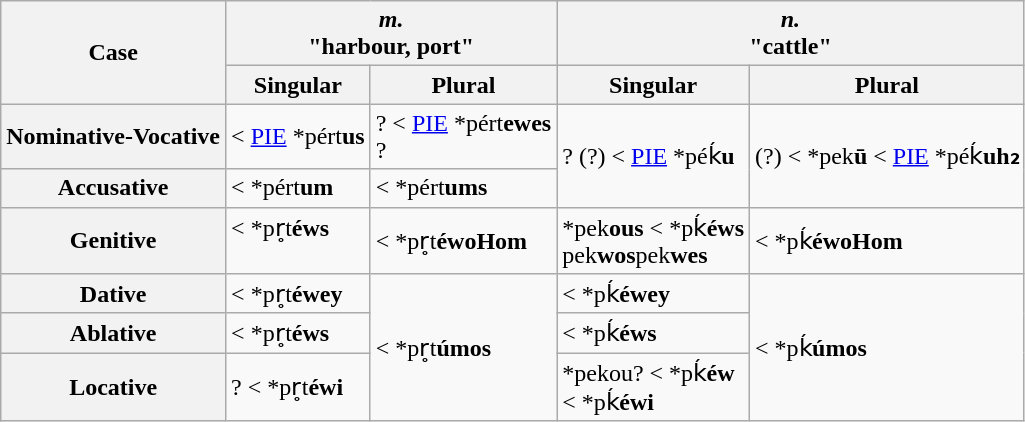<table class="wikitable">
<tr>
<th rowspan="2">Case</th>
<th colspan="2"> <em>m.</em><br>"harbour, port"</th>
<th colspan="2"> <em>n.</em><br>"cattle"</th>
</tr>
<tr>
<th>Singular</th>
<th>Plural</th>
<th>Singular</th>
<th>Plural</th>
</tr>
<tr>
<th>Nominative-Vocative</th>
<td> < <a href='#'>PIE</a> *pért<strong>us</strong></td>
<td>? < <a href='#'>PIE</a> *pért<strong>ewes</strong><br>?</td>
<td rowspan="2">? (?) < <a href='#'>PIE</a> *péḱ<strong>u</strong></td>
<td rowspan="2"> (?) < *pek<strong>ū</strong> < <a href='#'>PIE</a> *péḱ<strong>uh₂</strong></td>
</tr>
<tr>
<th>Accusative</th>
<td> < *pért<strong>um</strong></td>
<td> < *pért<strong>ums</strong></td>
</tr>
<tr>
<th>Genitive</th>
<td> < *pr̥t<strong>éws</strong><br><br></td>
<td> < *pr̥t<strong>éwoHom</strong></td>
<td>*pek<strong>ous</strong> < *pḱ<strong>éws</strong><br>pek<strong>wos</strong>pek<strong>wes</strong></td>
<td> < *pḱ<strong>éwoHom</strong></td>
</tr>
<tr>
<th>Dative</th>
<td> < *pr̥t<strong>éwey</strong></td>
<td rowspan="3"> < *pr̥t<strong>úmos</strong></td>
<td> < *pḱ<strong>éwey</strong></td>
<td rowspan="3"> < *pḱ<strong>úmos</strong></td>
</tr>
<tr>
<th>Ablative</th>
<td> < *pr̥t<strong>éws</strong></td>
<td> < *pḱ<strong>éws</strong></td>
</tr>
<tr>
<th>Locative</th>
<td>? < *pr̥t<strong>éwi</strong></td>
<td>*pekou? < *pḱ<strong>éw</strong><br> < *pḱ<strong>éwi</strong></td>
</tr>
</table>
